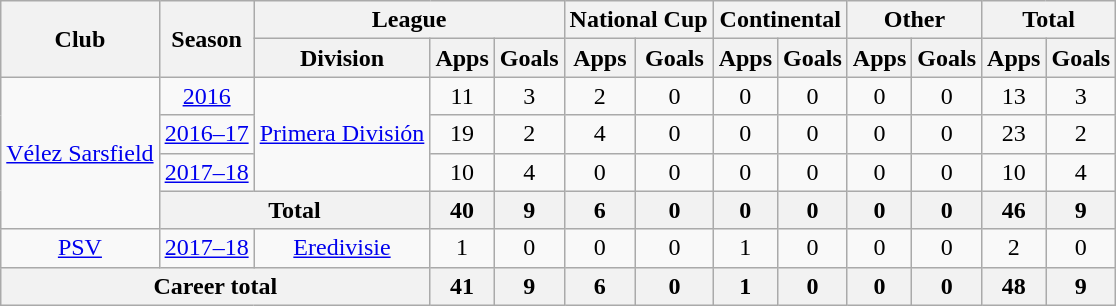<table class="wikitable" style="text-align:center">
<tr>
<th rowspan="2">Club</th>
<th rowspan="2">Season</th>
<th colspan="3">League</th>
<th colspan="2">National Cup</th>
<th colspan="2">Continental</th>
<th colspan="2">Other</th>
<th colspan="2">Total</th>
</tr>
<tr>
<th>Division</th>
<th>Apps</th>
<th>Goals</th>
<th>Apps</th>
<th>Goals</th>
<th>Apps</th>
<th>Goals</th>
<th>Apps</th>
<th>Goals</th>
<th>Apps</th>
<th>Goals</th>
</tr>
<tr>
<td rowspan="4"><a href='#'>Vélez Sarsfield</a></td>
<td><a href='#'>2016</a></td>
<td rowspan="3"><a href='#'>Primera División</a></td>
<td>11</td>
<td>3</td>
<td>2</td>
<td>0</td>
<td>0</td>
<td>0</td>
<td>0</td>
<td>0</td>
<td>13</td>
<td>3</td>
</tr>
<tr>
<td><a href='#'>2016–17</a></td>
<td>19</td>
<td>2</td>
<td>4</td>
<td>0</td>
<td>0</td>
<td>0</td>
<td>0</td>
<td>0</td>
<td>23</td>
<td>2</td>
</tr>
<tr>
<td><a href='#'>2017–18</a></td>
<td>10</td>
<td>4</td>
<td>0</td>
<td>0</td>
<td>0</td>
<td>0</td>
<td>0</td>
<td>0</td>
<td>10</td>
<td>4</td>
</tr>
<tr>
<th colspan="2">Total</th>
<th>40</th>
<th>9</th>
<th>6</th>
<th>0</th>
<th>0</th>
<th>0</th>
<th>0</th>
<th>0</th>
<th>46</th>
<th>9</th>
</tr>
<tr>
<td><a href='#'>PSV</a></td>
<td><a href='#'>2017–18</a></td>
<td><a href='#'>Eredivisie</a></td>
<td>1</td>
<td>0</td>
<td>0</td>
<td>0</td>
<td>1</td>
<td>0</td>
<td>0</td>
<td>0</td>
<td>2</td>
<td>0</td>
</tr>
<tr>
<th colspan="3">Career total</th>
<th>41</th>
<th>9</th>
<th>6</th>
<th>0</th>
<th>1</th>
<th>0</th>
<th>0</th>
<th>0</th>
<th>48</th>
<th>9</th>
</tr>
</table>
